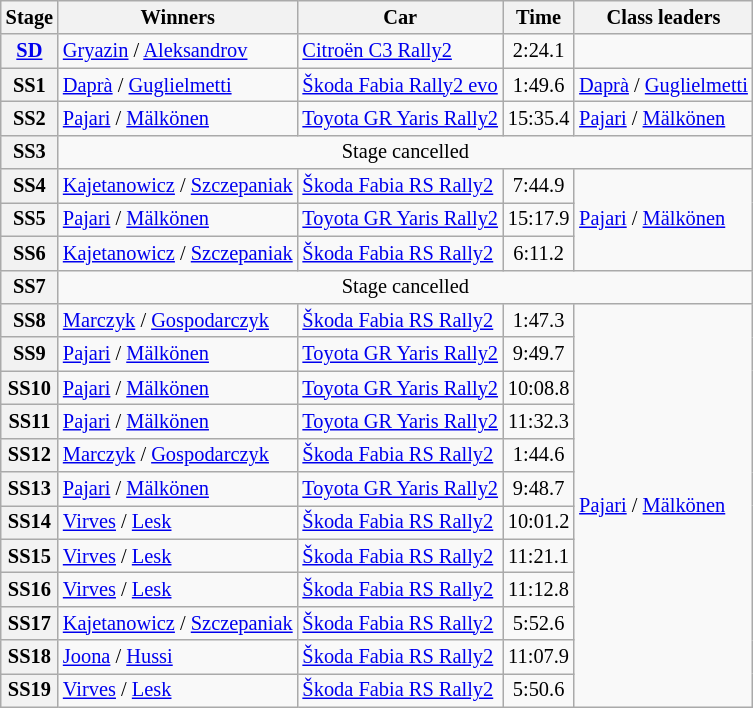<table class="wikitable" style="font-size:85%">
<tr>
<th>Stage</th>
<th>Winners</th>
<th>Car</th>
<th>Time</th>
<th>Class leaders</th>
</tr>
<tr>
<th><a href='#'>SD</a></th>
<td><a href='#'>Gryazin</a> / <a href='#'>Aleksandrov</a></td>
<td><a href='#'>Citroën C3 Rally2</a></td>
<td align="center">2:24.1</td>
<td></td>
</tr>
<tr>
<th>SS1</th>
<td><a href='#'>Daprà</a> / <a href='#'>Guglielmetti</a></td>
<td><a href='#'>Škoda Fabia Rally2 evo</a></td>
<td align="center">1:49.6</td>
<td><a href='#'>Daprà</a> / <a href='#'>Guglielmetti</a></td>
</tr>
<tr>
<th>SS2</th>
<td><a href='#'>Pajari</a> / <a href='#'>Mälkönen</a></td>
<td><a href='#'>Toyota GR Yaris Rally2</a></td>
<td align="center">15:35.4</td>
<td><a href='#'>Pajari</a> / <a href='#'>Mälkönen</a></td>
</tr>
<tr>
<th>SS3</th>
<td colspan="4" align="center">Stage cancelled</td>
</tr>
<tr>
<th>SS4</th>
<td><a href='#'>Kajetanowicz</a> / <a href='#'>Szczepaniak</a></td>
<td><a href='#'>Škoda Fabia RS Rally2</a></td>
<td align="center">7:44.9</td>
<td rowspan="3"><a href='#'>Pajari</a> / <a href='#'>Mälkönen</a></td>
</tr>
<tr>
<th>SS5</th>
<td><a href='#'>Pajari</a> / <a href='#'>Mälkönen</a></td>
<td><a href='#'>Toyota GR Yaris Rally2</a></td>
<td align="center">15:17.9</td>
</tr>
<tr>
<th>SS6</th>
<td><a href='#'>Kajetanowicz</a> / <a href='#'>Szczepaniak</a></td>
<td><a href='#'>Škoda Fabia RS Rally2</a></td>
<td align="center">6:11.2</td>
</tr>
<tr>
<th>SS7</th>
<td colspan="4" align="center">Stage cancelled</td>
</tr>
<tr>
<th>SS8</th>
<td><a href='#'>Marczyk</a> / <a href='#'>Gospodarczyk</a></td>
<td><a href='#'>Škoda Fabia RS Rally2</a></td>
<td align="center">1:47.3</td>
<td rowspan="12"><a href='#'>Pajari</a> / <a href='#'>Mälkönen</a></td>
</tr>
<tr>
<th>SS9</th>
<td><a href='#'>Pajari</a> / <a href='#'>Mälkönen</a></td>
<td><a href='#'>Toyota GR Yaris Rally2</a></td>
<td align="center">9:49.7</td>
</tr>
<tr>
<th>SS10</th>
<td><a href='#'>Pajari</a> / <a href='#'>Mälkönen</a></td>
<td><a href='#'>Toyota GR Yaris Rally2</a></td>
<td align="center">10:08.8</td>
</tr>
<tr>
<th>SS11</th>
<td><a href='#'>Pajari</a> / <a href='#'>Mälkönen</a></td>
<td><a href='#'>Toyota GR Yaris Rally2</a></td>
<td align="center">11:32.3</td>
</tr>
<tr>
<th>SS12</th>
<td><a href='#'>Marczyk</a> / <a href='#'>Gospodarczyk</a></td>
<td><a href='#'>Škoda Fabia RS Rally2</a></td>
<td align="center">1:44.6</td>
</tr>
<tr>
<th>SS13</th>
<td><a href='#'>Pajari</a> / <a href='#'>Mälkönen</a></td>
<td><a href='#'>Toyota GR Yaris Rally2</a></td>
<td align="center">9:48.7</td>
</tr>
<tr>
<th>SS14</th>
<td><a href='#'>Virves</a> / <a href='#'>Lesk</a></td>
<td><a href='#'>Škoda Fabia RS Rally2</a></td>
<td align="center">10:01.2</td>
</tr>
<tr>
<th>SS15</th>
<td><a href='#'>Virves</a> / <a href='#'>Lesk</a></td>
<td><a href='#'>Škoda Fabia RS Rally2</a></td>
<td align="center">11:21.1</td>
</tr>
<tr>
<th>SS16</th>
<td><a href='#'>Virves</a> / <a href='#'>Lesk</a></td>
<td><a href='#'>Škoda Fabia RS Rally2</a></td>
<td align="center">11:12.8</td>
</tr>
<tr>
<th>SS17</th>
<td><a href='#'>Kajetanowicz</a> / <a href='#'>Szczepaniak</a></td>
<td><a href='#'>Škoda Fabia RS Rally2</a></td>
<td align="center">5:52.6</td>
</tr>
<tr>
<th>SS18</th>
<td><a href='#'>Joona</a> / <a href='#'>Hussi</a></td>
<td><a href='#'>Škoda Fabia RS Rally2</a></td>
<td align="center">11:07.9</td>
</tr>
<tr>
<th>SS19</th>
<td><a href='#'>Virves</a> / <a href='#'>Lesk</a></td>
<td><a href='#'>Škoda Fabia RS Rally2</a></td>
<td align="center">5:50.6</td>
</tr>
</table>
